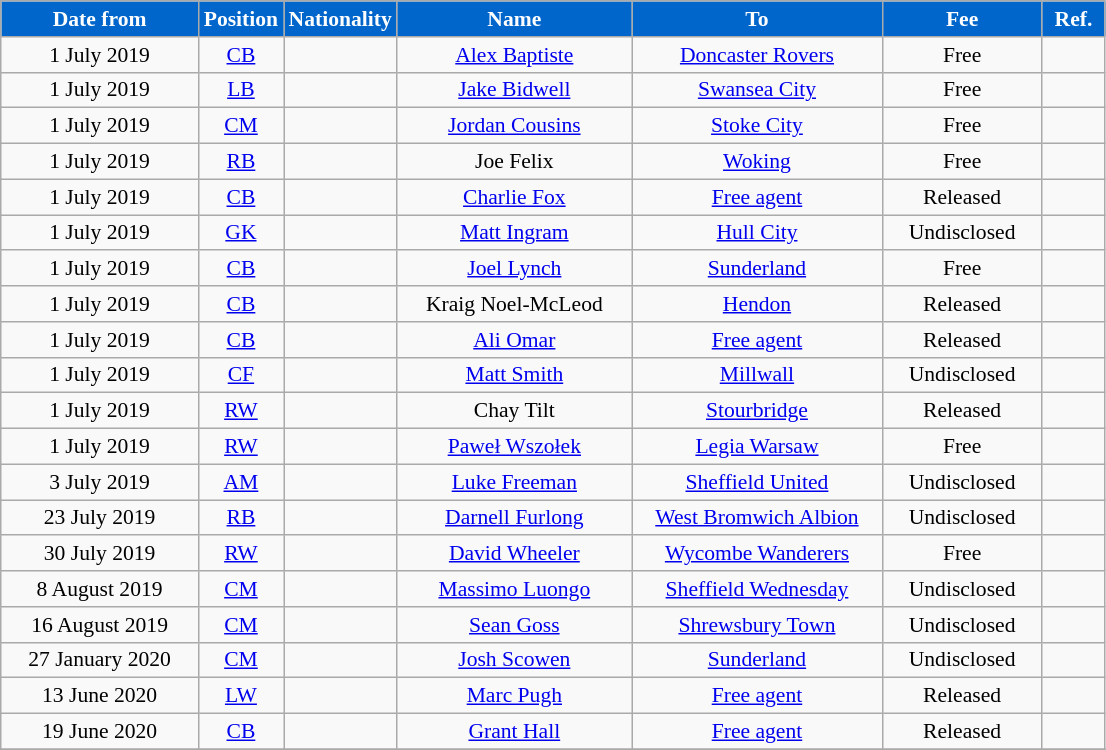<table class="wikitable" style="text-align:center; font-size:90%; ">
<tr>
<th style="background:#0066CC; color:#FFFFFF; width:125px;">Date from</th>
<th style="background:#0066CC; color:#FFFFFF; width:50px;">Position</th>
<th style="background:#0066CC; color:#FFFFFF; width:50px;">Nationality</th>
<th style="background:#0066CC; color:#FFFFFF; width:150px;">Name</th>
<th style="background:#0066CC; color:#FFFFFF; width:160px;">To</th>
<th style="background:#0066CC; color:#FFFFFF; width:100px;">Fee</th>
<th style="background:#0066CC; color:#FFFFFF; width:35px;">Ref.</th>
</tr>
<tr>
<td>1 July 2019</td>
<td><a href='#'>CB</a></td>
<td></td>
<td><a href='#'>Alex Baptiste</a></td>
<td><a href='#'>Doncaster Rovers</a></td>
<td>Free</td>
<td></td>
</tr>
<tr>
<td>1 July 2019</td>
<td><a href='#'>LB</a></td>
<td></td>
<td><a href='#'>Jake Bidwell</a></td>
<td> <a href='#'>Swansea City</a></td>
<td>Free</td>
<td></td>
</tr>
<tr>
<td>1 July 2019</td>
<td><a href='#'>CM</a></td>
<td></td>
<td><a href='#'>Jordan Cousins</a></td>
<td><a href='#'>Stoke City</a></td>
<td>Free</td>
<td></td>
</tr>
<tr>
<td>1 July 2019</td>
<td><a href='#'>RB</a></td>
<td></td>
<td>Joe Felix</td>
<td><a href='#'>Woking</a></td>
<td>Free</td>
<td></td>
</tr>
<tr>
<td>1 July 2019</td>
<td><a href='#'>CB</a></td>
<td></td>
<td><a href='#'>Charlie Fox</a></td>
<td><a href='#'>Free agent</a></td>
<td>Released</td>
<td></td>
</tr>
<tr>
<td>1 July 2019</td>
<td><a href='#'>GK</a></td>
<td></td>
<td><a href='#'>Matt Ingram</a></td>
<td><a href='#'>Hull City</a></td>
<td>Undisclosed</td>
<td></td>
</tr>
<tr>
<td>1 July 2019</td>
<td><a href='#'>CB</a></td>
<td></td>
<td><a href='#'>Joel Lynch</a></td>
<td><a href='#'>Sunderland</a></td>
<td>Free</td>
<td></td>
</tr>
<tr>
<td>1 July 2019</td>
<td><a href='#'>CB</a></td>
<td></td>
<td>Kraig Noel-McLeod</td>
<td><a href='#'>Hendon</a></td>
<td>Released</td>
<td></td>
</tr>
<tr>
<td>1 July 2019</td>
<td><a href='#'>CB</a></td>
<td></td>
<td><a href='#'>Ali Omar</a></td>
<td><a href='#'>Free agent</a></td>
<td>Released</td>
<td></td>
</tr>
<tr>
<td>1 July 2019</td>
<td><a href='#'>CF</a></td>
<td></td>
<td><a href='#'>Matt Smith</a></td>
<td><a href='#'>Millwall</a></td>
<td>Undisclosed</td>
<td></td>
</tr>
<tr>
<td>1 July 2019</td>
<td><a href='#'>RW</a></td>
<td></td>
<td>Chay Tilt</td>
<td><a href='#'>Stourbridge</a></td>
<td>Released</td>
<td></td>
</tr>
<tr>
<td>1 July 2019</td>
<td><a href='#'>RW</a></td>
<td></td>
<td><a href='#'>Paweł Wszołek</a></td>
<td> <a href='#'>Legia Warsaw</a></td>
<td>Free</td>
<td></td>
</tr>
<tr>
<td>3 July 2019</td>
<td><a href='#'>AM</a></td>
<td></td>
<td><a href='#'>Luke Freeman</a></td>
<td><a href='#'>Sheffield United</a></td>
<td>Undisclosed</td>
<td></td>
</tr>
<tr>
<td>23 July 2019</td>
<td><a href='#'>RB</a></td>
<td></td>
<td><a href='#'>Darnell Furlong</a></td>
<td><a href='#'>West Bromwich Albion</a></td>
<td>Undisclosed</td>
<td></td>
</tr>
<tr>
<td>30 July 2019</td>
<td><a href='#'>RW</a></td>
<td></td>
<td><a href='#'>David Wheeler</a></td>
<td><a href='#'>Wycombe Wanderers</a></td>
<td>Free</td>
<td></td>
</tr>
<tr>
<td>8 August 2019</td>
<td><a href='#'>CM</a></td>
<td></td>
<td><a href='#'>Massimo Luongo</a></td>
<td><a href='#'>Sheffield Wednesday</a></td>
<td>Undisclosed</td>
<td></td>
</tr>
<tr>
<td>16 August 2019</td>
<td><a href='#'>CM</a></td>
<td></td>
<td><a href='#'>Sean Goss</a></td>
<td><a href='#'>Shrewsbury Town</a></td>
<td>Undisclosed</td>
<td></td>
</tr>
<tr>
<td>27 January 2020</td>
<td><a href='#'>CM</a></td>
<td></td>
<td><a href='#'>Josh Scowen</a></td>
<td><a href='#'>Sunderland</a></td>
<td>Undisclosed</td>
<td></td>
</tr>
<tr>
<td>13 June 2020</td>
<td><a href='#'>LW</a></td>
<td></td>
<td><a href='#'>Marc Pugh</a></td>
<td><a href='#'>Free agent</a></td>
<td>Released</td>
<td></td>
</tr>
<tr>
<td>19 June 2020</td>
<td><a href='#'>CB</a></td>
<td></td>
<td><a href='#'>Grant Hall</a></td>
<td><a href='#'>Free agent</a></td>
<td>Released</td>
<td></td>
</tr>
<tr>
</tr>
</table>
